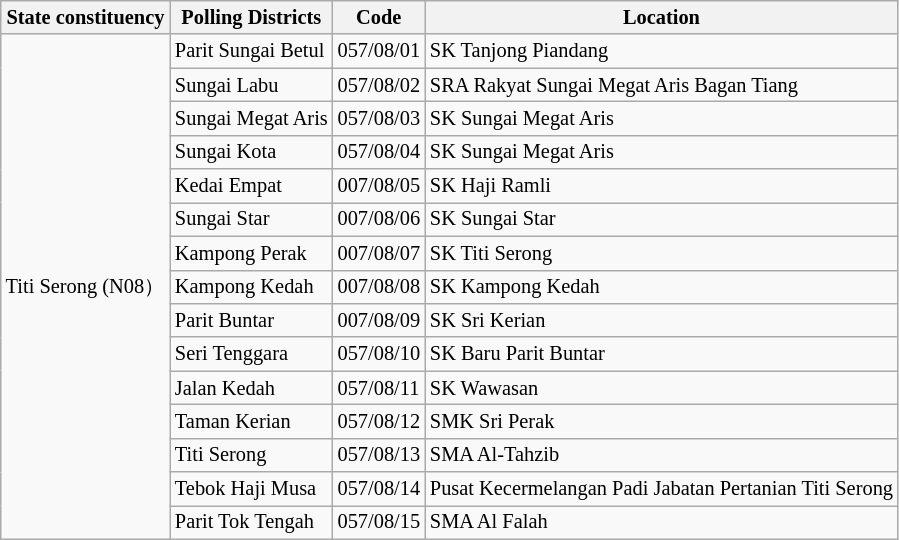<table class="wikitable sortable mw-collapsible" style="white-space:nowrap;font-size:85%">
<tr>
<th>State constituency</th>
<th>Polling Districts</th>
<th>Code</th>
<th>Location</th>
</tr>
<tr>
<td rowspan="15">Titi Serong (N08）</td>
<td>Parit Sungai Betul</td>
<td>057/08/01</td>
<td>SK Tanjong Piandang</td>
</tr>
<tr>
<td>Sungai Labu</td>
<td>057/08/02</td>
<td>SRA Rakyat Sungai Megat Aris Bagan Tiang</td>
</tr>
<tr>
<td>Sungai Megat Aris</td>
<td>057/08/03</td>
<td>SK Sungai Megat Aris</td>
</tr>
<tr>
<td>Sungai Kota</td>
<td>057/08/04</td>
<td>SK Sungai Megat Aris</td>
</tr>
<tr>
<td>Kedai Empat</td>
<td>007/08/05</td>
<td>SK Haji Ramli</td>
</tr>
<tr>
<td>Sungai Star</td>
<td>007/08/06</td>
<td>SK Sungai Star</td>
</tr>
<tr>
<td>Kampong Perak</td>
<td>007/08/07</td>
<td>SK Titi Serong</td>
</tr>
<tr>
<td>Kampong Kedah</td>
<td>007/08/08</td>
<td>SK Kampong Kedah</td>
</tr>
<tr>
<td>Parit Buntar</td>
<td>007/08/09</td>
<td>SK Sri Kerian</td>
</tr>
<tr>
<td>Seri Tenggara</td>
<td>057/08/10</td>
<td>SK Baru Parit Buntar</td>
</tr>
<tr>
<td>Jalan Kedah</td>
<td>057/08/11</td>
<td>SK Wawasan</td>
</tr>
<tr>
<td>Taman Kerian</td>
<td>057/08/12</td>
<td>SMK Sri Perak</td>
</tr>
<tr>
<td>Titi Serong</td>
<td>057/08/13</td>
<td>SMA Al-Tahzib</td>
</tr>
<tr>
<td>Tebok Haji Musa</td>
<td>057/08/14</td>
<td>Pusat Kecermelangan Padi Jabatan Pertanian Titi Serong</td>
</tr>
<tr>
<td>Parit Tok Tengah</td>
<td>057/08/15</td>
<td>SMA Al Falah</td>
</tr>
</table>
